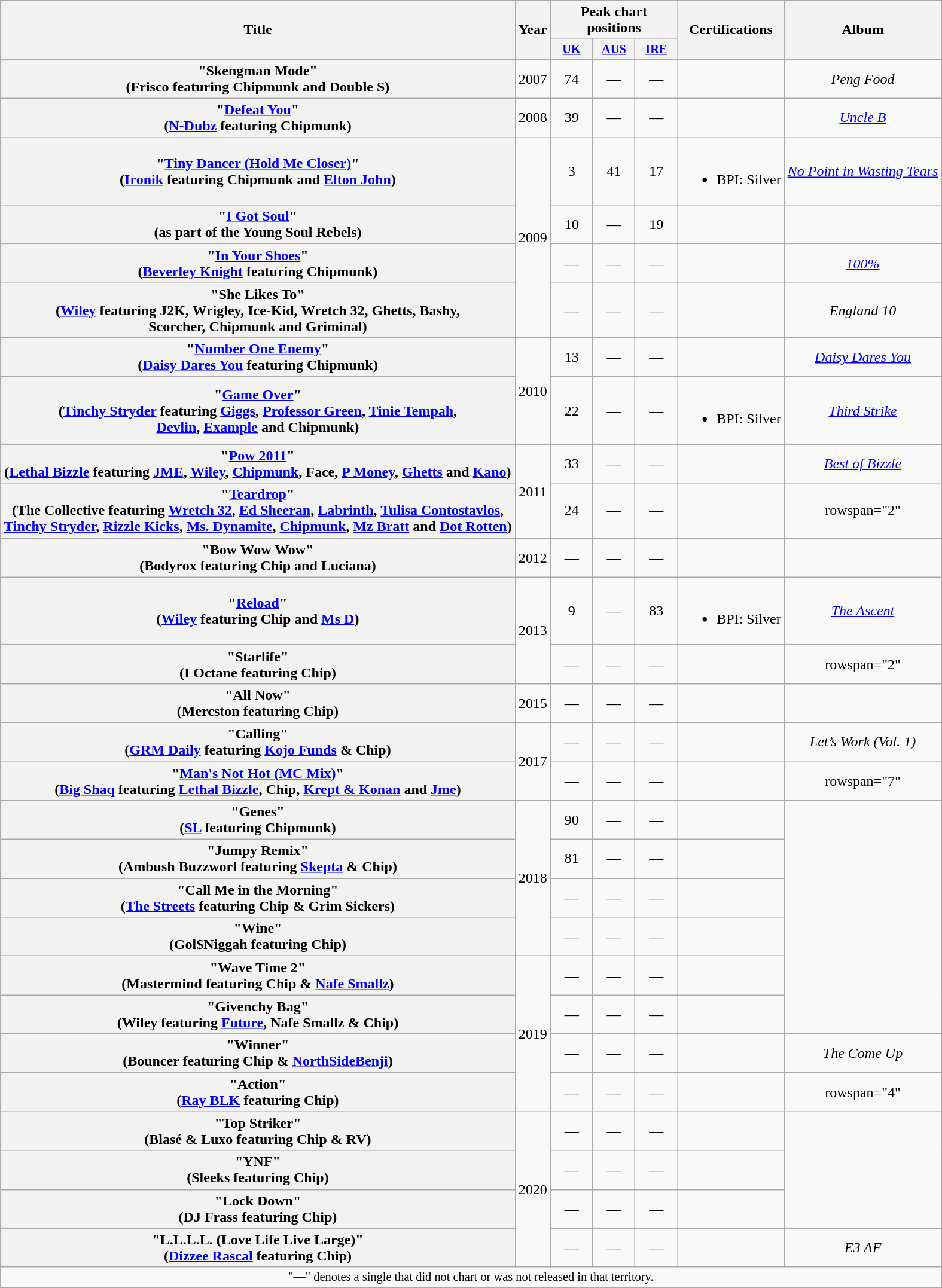<table class="wikitable plainrowheaders" style="text-align:center;">
<tr>
<th scope="col" rowspan="2">Title</th>
<th scope="col" rowspan="2">Year</th>
<th scope="col" colspan="3">Peak chart positions</th>
<th scope="col" rowspan="2">Certifications</th>
<th scope="col" rowspan="2">Album</th>
</tr>
<tr>
<th scope="col" style="width:3em;font-size:85%;"><a href='#'>UK</a><br></th>
<th scope="col" style="width:3em;font-size:85%;"><a href='#'>AUS</a><br></th>
<th scope="col" style="width:3em;font-size:85%;"><a href='#'>IRE</a><br></th>
</tr>
<tr>
<th scope="row">"Skengman Mode" <br><span> (Frisco featuring Chipmunk and Double S) </span></th>
<td>2007</td>
<td>74</td>
<td>—</td>
<td>—</td>
<td></td>
<td><em>Peng Food</em></td>
</tr>
<tr>
<th scope="row">"<a href='#'>Defeat You</a>"<br><span>(<a href='#'>N-Dubz</a> featuring Chipmunk)</span></th>
<td>2008</td>
<td>39</td>
<td>—</td>
<td>—</td>
<td></td>
<td><em><a href='#'>Uncle B</a></em></td>
</tr>
<tr>
<th scope="row">"<a href='#'>Tiny Dancer (Hold Me Closer)</a>"<br><span>(<a href='#'>Ironik</a> featuring Chipmunk and <a href='#'>Elton John</a>)</span></th>
<td rowspan="4">2009</td>
<td>3</td>
<td>41</td>
<td>17</td>
<td><br><ul><li>BPI: Silver</li></ul></td>
<td><em><a href='#'>No Point in Wasting Tears</a></em></td>
</tr>
<tr>
<th scope="row">"<a href='#'>I Got Soul</a>"<br><span>(as part of the Young Soul Rebels)</span></th>
<td>10</td>
<td>—</td>
<td>19</td>
<td></td>
<td></td>
</tr>
<tr>
<th scope="row">"<a href='#'>In Your Shoes</a>"<br><span>(<a href='#'>Beverley Knight</a> featuring Chipmunk)</span></th>
<td>—</td>
<td>—</td>
<td>—</td>
<td></td>
<td><em><a href='#'>100%</a></em></td>
</tr>
<tr>
<th scope="row">"She Likes To"<br><span>(<a href='#'>Wiley</a> featuring J2K, Wrigley, Ice-Kid, Wretch 32, Ghetts, Bashy,<br> Scorcher, Chipmunk and Griminal)</span></th>
<td>—</td>
<td>—</td>
<td>—</td>
<td></td>
<td><em>England 10</em></td>
</tr>
<tr>
<th scope="row">"<a href='#'>Number One Enemy</a>"<br><span>(<a href='#'>Daisy Dares You</a> featuring Chipmunk)</span></th>
<td rowspan="2">2010</td>
<td>13</td>
<td>—</td>
<td>—</td>
<td></td>
<td><em><a href='#'>Daisy Dares You</a></em></td>
</tr>
<tr>
<th scope="row">"<a href='#'>Game Over</a>"<br><span>(<a href='#'>Tinchy Stryder</a> featuring <a href='#'>Giggs</a>, <a href='#'>Professor Green</a>, <a href='#'>Tinie Tempah</a>,<br> <a href='#'>Devlin</a>, <a href='#'>Example</a> and Chipmunk)</span></th>
<td>22</td>
<td>—</td>
<td>—</td>
<td><br><ul><li>BPI: Silver</li></ul></td>
<td><em><a href='#'>Third Strike</a></em></td>
</tr>
<tr>
<th scope="row">"<a href='#'>Pow 2011</a>"<br><span>(<a href='#'>Lethal Bizzle</a> featuring <a href='#'>JME</a>, <a href='#'>Wiley</a>, <a href='#'>Chipmunk</a>, Face, <a href='#'>P Money</a>, <a href='#'>Ghetts</a> and <a href='#'>Kano</a>)</span></th>
<td rowspan="2">2011</td>
<td>33</td>
<td>—</td>
<td>—</td>
<td></td>
<td><em><a href='#'>Best of Bizzle</a></em></td>
</tr>
<tr>
<th scope="row">"<a href='#'>Teardrop</a>"<br><span>(The Collective featuring <a href='#'>Wretch 32</a>, <a href='#'>Ed Sheeran</a>, <a href='#'>Labrinth</a>, <a href='#'>Tulisa Contostavlos</a>,<br> <a href='#'>Tinchy Stryder</a>, <a href='#'>Rizzle Kicks</a>, <a href='#'>Ms. Dynamite</a>, <a href='#'>Chipmunk</a>, <a href='#'>Mz Bratt</a> and <a href='#'>Dot Rotten</a>)</span></th>
<td>24</td>
<td>—</td>
<td>—</td>
<td></td>
<td>rowspan="2" </td>
</tr>
<tr>
<th scope="row">"Bow Wow Wow"<br><span>(Bodyrox featuring Chip and Luciana)</span></th>
<td>2012</td>
<td>—</td>
<td>—</td>
<td>—</td>
<td></td>
</tr>
<tr>
<th scope="row">"<a href='#'>Reload</a>"<br><span>(<a href='#'>Wiley</a> featuring Chip and <a href='#'>Ms D</a>)</span></th>
<td rowspan="2">2013</td>
<td>9</td>
<td>—</td>
<td>83</td>
<td><br><ul><li>BPI: Silver</li></ul></td>
<td><em><a href='#'>The Ascent</a></em></td>
</tr>
<tr>
<th scope="row">"Starlife"<br><span>(I Octane featuring Chip)</span></th>
<td>—</td>
<td>—</td>
<td>—</td>
<td></td>
<td>rowspan="2" </td>
</tr>
<tr>
<th scope="row">"All Now"<br><span>(Mercston featuring Chip)</span></th>
<td>2015</td>
<td>—</td>
<td>—</td>
<td>—</td>
<td></td>
</tr>
<tr>
<th scope="row">"Calling"<br><span>(<a href='#'>GRM Daily</a> featuring <a href='#'>Kojo Funds</a> & Chip)</span></th>
<td rowspan="2">2017</td>
<td>—</td>
<td>—</td>
<td>—</td>
<td></td>
<td><em>Let’s Work (Vol. 1)</em></td>
</tr>
<tr>
<th scope="row">"<a href='#'>Man's Not Hot (MC Mix)</a>"<br><span>(<a href='#'>Big Shaq</a> featuring <a href='#'>Lethal Bizzle</a>, Chip, <a href='#'>Krept & Konan</a> and <a href='#'>Jme</a>)</span></th>
<td>—</td>
<td>—</td>
<td>—</td>
<td></td>
<td>rowspan="7" </td>
</tr>
<tr>
<th scope="row">"Genes"<br><span>(<a href='#'>SL</a> featuring Chipmunk)</span></th>
<td rowspan="4">2018</td>
<td>90</td>
<td>—</td>
<td>—</td>
<td></td>
</tr>
<tr>
<th scope="row">"Jumpy Remix"<br><span>(Ambush Buzzworl featuring <a href='#'>Skepta</a> & Chip)</span></th>
<td>81</td>
<td>—</td>
<td>—</td>
<td></td>
</tr>
<tr>
<th scope="row">"Call Me in the Morning"<br><span>(<a href='#'>The Streets</a> featuring Chip & Grim Sickers)</span></th>
<td>—</td>
<td>—</td>
<td>—</td>
<td></td>
</tr>
<tr>
<th scope="row">"Wine"<br><span>(Gol$Niggah featuring Chip)</span></th>
<td>—</td>
<td>—</td>
<td>—</td>
<td></td>
</tr>
<tr>
<th scope="row">"Wave Time 2"<br><span>(Mastermind featuring Chip & <a href='#'>Nafe Smallz</a>)</span></th>
<td rowspan="4">2019</td>
<td>—</td>
<td>—</td>
<td>—</td>
<td></td>
</tr>
<tr>
<th scope="row">"Givenchy Bag"<br><span>(Wiley featuring <a href='#'>Future</a>, Nafe Smallz & Chip)</span></th>
<td>—</td>
<td>—</td>
<td>—</td>
<td></td>
</tr>
<tr>
<th scope="row">"Winner"<br><span>(Bouncer featuring Chip & <a href='#'>NorthSideBenji</a>)</span></th>
<td>—</td>
<td>—</td>
<td>—</td>
<td></td>
<td><em>The Come Up</em></td>
</tr>
<tr>
<th scope="row">"Action"<br><span>(<a href='#'>Ray BLK</a> featuring Chip)</span></th>
<td>—</td>
<td>—</td>
<td>—</td>
<td></td>
<td>rowspan="4" </td>
</tr>
<tr>
<th scope="row">"Top Striker"<br><span>(Blasé & Luxo featuring Chip & RV)</span></th>
<td rowspan="4">2020</td>
<td>—</td>
<td>—</td>
<td>—</td>
<td></td>
</tr>
<tr>
<th scope="row">"YNF"<br><span>(Sleeks featuring Chip)</span></th>
<td>—</td>
<td>—</td>
<td>—</td>
<td></td>
</tr>
<tr>
<th scope="row">"Lock Down"<br><span>(DJ Frass featuring Chip)</span></th>
<td>—</td>
<td>—</td>
<td>—</td>
<td></td>
</tr>
<tr>
<th scope="row">"L.L.L.L. (Love Life Live Large)"<br><span>(<a href='#'>Dizzee Rascal</a> featuring Chip)</span></th>
<td>—</td>
<td>—</td>
<td>—</td>
<td></td>
<td><em>E3 AF</em></td>
</tr>
<tr>
<td colspan="20" style="font-size:85%">"—" denotes a single that did not chart or was not released in that territory.</td>
</tr>
<tr>
</tr>
</table>
